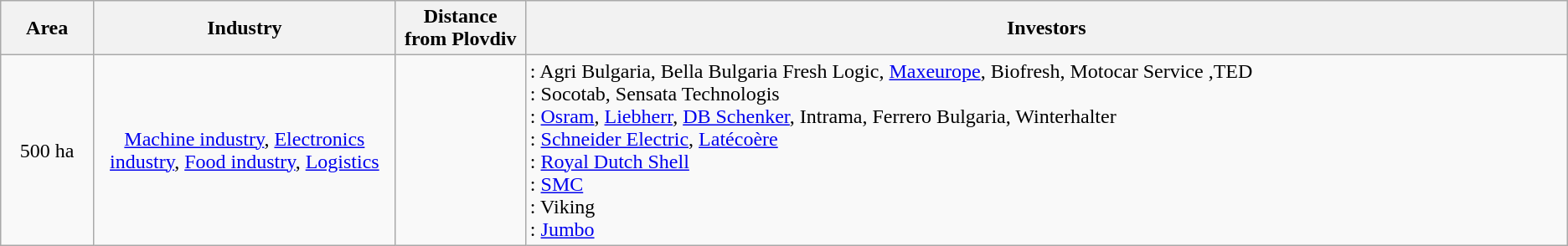<table class="wikitable" style="text-align:center">
<tr>
<th width="70">Area</th>
<th width="250">Industry</th>
<th width="100">Distance from Plovdiv</th>
<th width="900">Investors</th>
</tr>
<tr>
<td>500 ha</td>
<td><a href='#'>Machine industry</a>, <a href='#'>Electronics industry</a>, <a href='#'>Food industry</a>, <a href='#'>Logistics</a></td>
<td></td>
<td style="text-align: left;">: Agri Bulgaria, Bella Bulgaria Fresh Logic, <a href='#'>Maxeurope</a>, Biofresh, Motocar Service ,TED<br>: Socotab, Sensata Technologis<br>
: <a href='#'>Osram</a>, <a href='#'>Liebherr</a>, <a href='#'>DB Schenker</a>, Intrama, Ferrero Bulgaria, Winterhalter<br>
: <a href='#'>Schneider Electric</a>, <a href='#'>Latécoère</a><br>
: <a href='#'>Royal Dutch Shell</a><br>
: <a href='#'>SMC</a><br>
: Viking<br>
: <a href='#'>Jumbo</a></td>
</tr>
</table>
